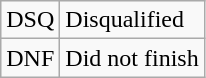<table class="wikitable">
<tr>
<td style="text-align:center;">DSQ</td>
<td>Disqualified</td>
</tr>
<tr>
<td style="text-align:center;">DNF</td>
<td>Did not finish</td>
</tr>
</table>
